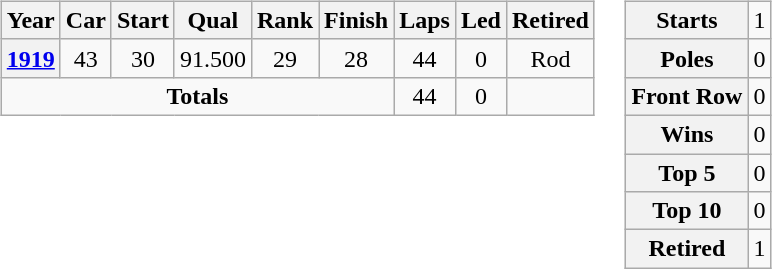<table>
<tr ---- valign="top">
<td><br><table class="wikitable" style="text-align:center">
<tr>
<th>Year</th>
<th>Car</th>
<th>Start</th>
<th>Qual</th>
<th>Rank</th>
<th>Finish</th>
<th>Laps</th>
<th>Led</th>
<th>Retired</th>
</tr>
<tr>
<th><a href='#'>1919</a></th>
<td>43</td>
<td>30</td>
<td>91.500</td>
<td>29</td>
<td>28</td>
<td>44</td>
<td>0</td>
<td>Rod</td>
</tr>
<tr>
<td colspan="6"><strong>Totals</strong></td>
<td>44</td>
<td>0</td>
<td></td>
</tr>
</table>
</td>
<td><br><table class="wikitable" style="text-align:center">
<tr>
<th>Starts</th>
<td>1</td>
</tr>
<tr>
<th>Poles</th>
<td>0</td>
</tr>
<tr>
<th>Front Row</th>
<td>0</td>
</tr>
<tr>
<th>Wins</th>
<td>0</td>
</tr>
<tr>
<th>Top 5</th>
<td>0</td>
</tr>
<tr>
<th>Top 10</th>
<td>0</td>
</tr>
<tr>
<th>Retired</th>
<td>1</td>
</tr>
</table>
</td>
</tr>
</table>
